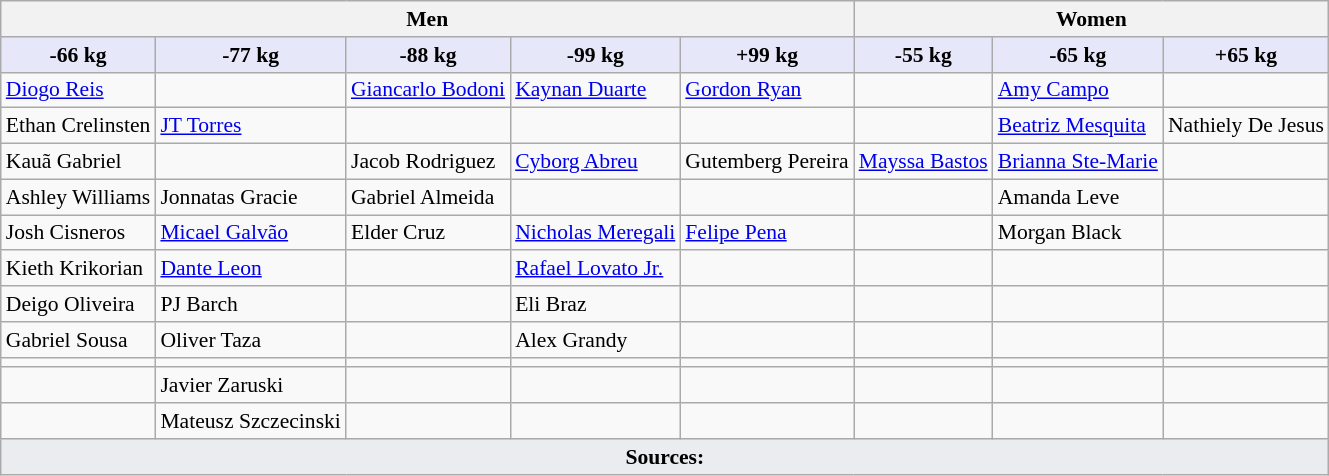<table class="wikitable" style="font-size: 90%;">
<tr>
<th colspan=5>Men</th>
<th colspan="3">Women</th>
</tr>
<tr>
<th colspan="1" style="background-color: #E6E8FA; color: #000000; text-align: center;">-66 kg</th>
<th colspan="1" style="background-color: #E6E8FA; color: #000000; text-align: center;">-77 kg</th>
<th colspan="1" style="background-color: #E6E8FA; color: #000000; text-align: center;">-88 kg</th>
<th colspan="1" style="background-color: #E6E8FA; color: #000000; text-align: center;">-99 kg</th>
<th colspan="1" style="background-color: #E6E8FA; color: #000000; text-align: center;">+99 kg</th>
<th colspan="1" style="background-color: #E6E8FA; color: #000000; text-align: center;">-55 kg</th>
<th colspan="1" style="background-color: #E6E8FA; color: #000000; text-align: center;">-65 kg</th>
<th colspan="1" style="background-color: #E6E8FA; color: #000000; text-align: center;">+65 kg</th>
</tr>
<tr>
<td><a href='#'>Diogo Reis</a></td>
<td></td>
<td><a href='#'>Giancarlo Bodoni</a></td>
<td><a href='#'>Kaynan Duarte</a></td>
<td><a href='#'>Gordon Ryan</a></td>
<td></td>
<td><a href='#'>Amy Campo</a></td>
<td></td>
</tr>
<tr>
<td>Ethan Crelinsten</td>
<td><a href='#'>JT Torres</a></td>
<td></td>
<td></td>
<td></td>
<td></td>
<td><a href='#'>Beatriz Mesquita</a></td>
<td>Nathiely De Jesus</td>
</tr>
<tr>
<td>Kauã Gabriel</td>
<td></td>
<td>Jacob Rodriguez</td>
<td><a href='#'>Cyborg Abreu</a></td>
<td>Gutemberg Pereira</td>
<td><a href='#'>Mayssa Bastos</a></td>
<td><a href='#'>Brianna Ste-Marie</a></td>
<td></td>
</tr>
<tr>
<td>Ashley Williams</td>
<td>Jonnatas Gracie</td>
<td>Gabriel Almeida</td>
<td></td>
<td></td>
<td></td>
<td>Amanda Leve</td>
<td></td>
</tr>
<tr>
<td>Josh Cisneros</td>
<td><a href='#'>Micael Galvão</a></td>
<td>Elder Cruz</td>
<td><a href='#'>Nicholas Meregali</a></td>
<td><a href='#'>Felipe Pena</a></td>
<td></td>
<td>Morgan Black</td>
<td></td>
</tr>
<tr>
<td>Kieth Krikorian</td>
<td><a href='#'>Dante Leon</a></td>
<td></td>
<td><a href='#'>Rafael Lovato Jr.</a></td>
<td></td>
<td></td>
<td></td>
<td></td>
</tr>
<tr>
<td>Deigo Oliveira</td>
<td>PJ Barch</td>
<td></td>
<td>Eli Braz</td>
<td></td>
<td></td>
<td></td>
<td></td>
</tr>
<tr>
<td>Gabriel Sousa</td>
<td>Oliver Taza</td>
<td></td>
<td>Alex Grandy</td>
<td></td>
<td></td>
<td></td>
<td></td>
</tr>
<tr>
<td></td>
<td></td>
<td></td>
<td></td>
<td></td>
<td></td>
<td></td>
<td></td>
</tr>
<tr>
<td></td>
<td>Javier Zaruski</td>
<td></td>
<td></td>
<td></td>
<td></td>
<td></td>
<td></td>
</tr>
<tr>
<td></td>
<td>Mateusz Szczecinski</td>
<td></td>
<td></td>
<td></td>
<td></td>
<td></td>
<td></td>
</tr>
<tr>
<th colspan="8" style="background-color: #EAECF0; color: #000000; text-align: center;"><strong>Sources:</strong></th>
</tr>
</table>
